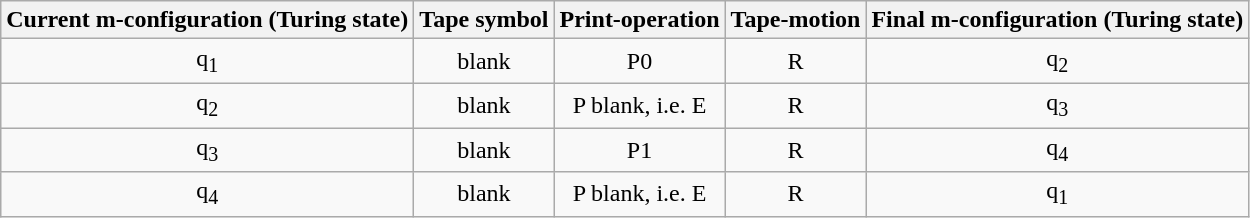<table class="wikitable" style="text-align:center;">
<tr>
<th>Current m-configuration (Turing state)</th>
<th>Tape symbol</th>
<th>Print-operation</th>
<th>Tape-motion</th>
<th>Final m-configuration (Turing state)</th>
</tr>
<tr>
<td>q<sub>1</sub></td>
<td> blank</td>
<td>P0</td>
<td>R</td>
<td>q<sub>2</sub></td>
</tr>
<tr>
<td>q<sub>2</sub></td>
<td> blank</td>
<td>P blank, i.e. E</td>
<td>R</td>
<td>q<sub>3</sub></td>
</tr>
<tr>
<td>q<sub>3</sub></td>
<td> blank</td>
<td>P1</td>
<td>R</td>
<td>q<sub>4</sub></td>
</tr>
<tr>
<td>q<sub>4</sub></td>
<td> blank</td>
<td>P blank, i.e. E</td>
<td>R</td>
<td>q<sub>1</sub></td>
</tr>
</table>
